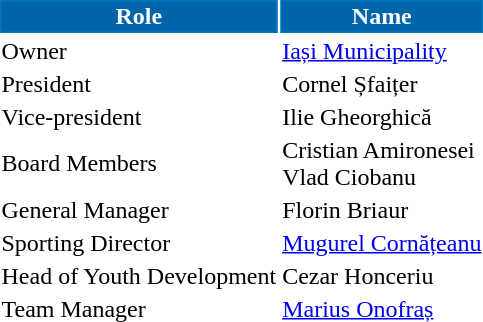<table class="toccolours">
<tr>
<th style="background:#0065aa;color:#ffffff;border:1px solid #0077b8;">Role</th>
<th style="background:#0065aa;color:#ffffff;border:1px solid #0077b8;">Name</th>
</tr>
<tr>
<td>Owner</td>
<td> <a href='#'>Iași Municipality</a></td>
</tr>
<tr>
<td>President</td>
<td> Cornel Șfaițer</td>
</tr>
<tr>
<td>Vice-president</td>
<td> Ilie Gheorghică</td>
</tr>
<tr>
<td>Board Members</td>
<td> Cristian Amironesei<br> Vlad Ciobanu</td>
</tr>
<tr>
<td>General Manager</td>
<td> Florin Briaur</td>
</tr>
<tr>
<td>Sporting Director</td>
<td> <a href='#'>Mugurel Cornățeanu</a></td>
</tr>
<tr>
<td>Head of Youth Development</td>
<td> Cezar Honceriu</td>
</tr>
<tr>
<td>Team Manager</td>
<td> <a href='#'>Marius Onofraș</a></td>
</tr>
</table>
